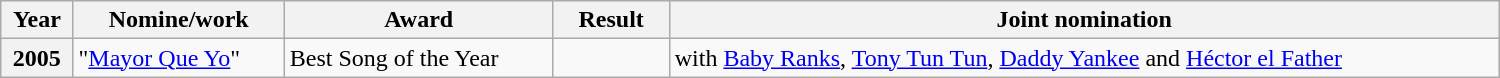<table class="wikitable plainrowheaders" width="1000">
<tr>
<th>Year</th>
<th>Nomine/work</th>
<th>Award</th>
<th width="70">Result</th>
<th>Joint nomination</th>
</tr>
<tr>
<th scope="row">2005</th>
<td>"<a href='#'>Mayor Que Yo</a>"</td>
<td>Best Song of the Year</td>
<td></td>
<td>with <a href='#'>Baby Ranks</a>, <a href='#'>Tony Tun Tun</a>, <a href='#'>Daddy Yankee</a> and <a href='#'>Héctor el Father</a></td>
</tr>
</table>
